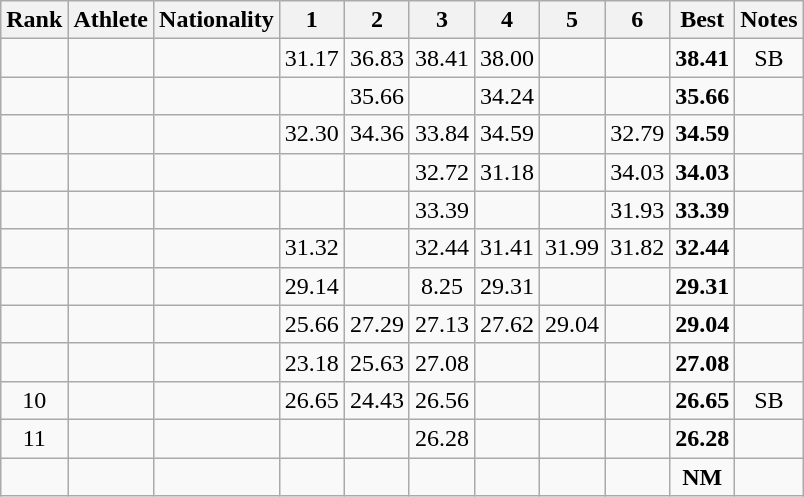<table class="wikitable sortable" style="text-align:center">
<tr>
<th>Rank</th>
<th>Athlete</th>
<th>Nationality</th>
<th>1</th>
<th>2</th>
<th>3</th>
<th>4</th>
<th>5</th>
<th>6</th>
<th>Best</th>
<th>Notes</th>
</tr>
<tr>
<td></td>
<td align=left></td>
<td align="left"></td>
<td>31.17</td>
<td>36.83</td>
<td>38.41</td>
<td>38.00</td>
<td></td>
<td></td>
<td><strong>38.41</strong></td>
<td>SB</td>
</tr>
<tr>
<td></td>
<td align=left></td>
<td align="left"></td>
<td></td>
<td>35.66</td>
<td></td>
<td>34.24</td>
<td></td>
<td></td>
<td><strong>35.66</strong></td>
<td></td>
</tr>
<tr>
<td></td>
<td align=left></td>
<td align="left"></td>
<td>32.30</td>
<td>34.36</td>
<td>33.84</td>
<td>34.59</td>
<td></td>
<td>32.79</td>
<td><strong>34.59</strong></td>
<td></td>
</tr>
<tr>
<td></td>
<td align=left></td>
<td align="left"></td>
<td></td>
<td></td>
<td>32.72</td>
<td>31.18</td>
<td></td>
<td>34.03</td>
<td><strong>34.03</strong></td>
<td></td>
</tr>
<tr>
<td></td>
<td align=left></td>
<td align="left"></td>
<td></td>
<td></td>
<td>33.39</td>
<td></td>
<td></td>
<td>31.93</td>
<td><strong>33.39</strong></td>
<td></td>
</tr>
<tr>
<td></td>
<td align=left></td>
<td align="left"></td>
<td>31.32</td>
<td></td>
<td>32.44</td>
<td>31.41</td>
<td>31.99</td>
<td>31.82</td>
<td><strong>32.44</strong></td>
<td></td>
</tr>
<tr>
<td></td>
<td align=left></td>
<td align="left"></td>
<td>29.14</td>
<td></td>
<td>8.25</td>
<td>29.31</td>
<td></td>
<td></td>
<td><strong>29.31</strong></td>
<td></td>
</tr>
<tr>
<td></td>
<td align=left></td>
<td align="left"></td>
<td>25.66</td>
<td>27.29</td>
<td>27.13</td>
<td>27.62</td>
<td>29.04</td>
<td></td>
<td><strong>29.04</strong></td>
<td></td>
</tr>
<tr>
<td></td>
<td align=left></td>
<td align="left"></td>
<td>23.18</td>
<td>25.63</td>
<td>27.08</td>
<td></td>
<td></td>
<td></td>
<td><strong>27.08</strong></td>
<td></td>
</tr>
<tr>
<td>10</td>
<td align=left></td>
<td align="left"></td>
<td>26.65</td>
<td>24.43</td>
<td>26.56</td>
<td></td>
<td></td>
<td></td>
<td><strong>26.65 </strong></td>
<td>SB</td>
</tr>
<tr>
<td>11</td>
<td align=left></td>
<td align="left"></td>
<td></td>
<td></td>
<td>26.28</td>
<td></td>
<td></td>
<td></td>
<td><strong>26.28</strong></td>
<td></td>
</tr>
<tr>
<td></td>
<td align=left></td>
<td align="left"></td>
<td></td>
<td></td>
<td></td>
<td></td>
<td></td>
<td></td>
<td><strong>NM</strong></td>
<td></td>
</tr>
</table>
